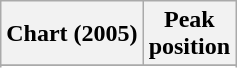<table class="wikitable sortable">
<tr>
<th>Chart (2005)</th>
<th>Peak<br>position</th>
</tr>
<tr>
</tr>
<tr>
</tr>
</table>
